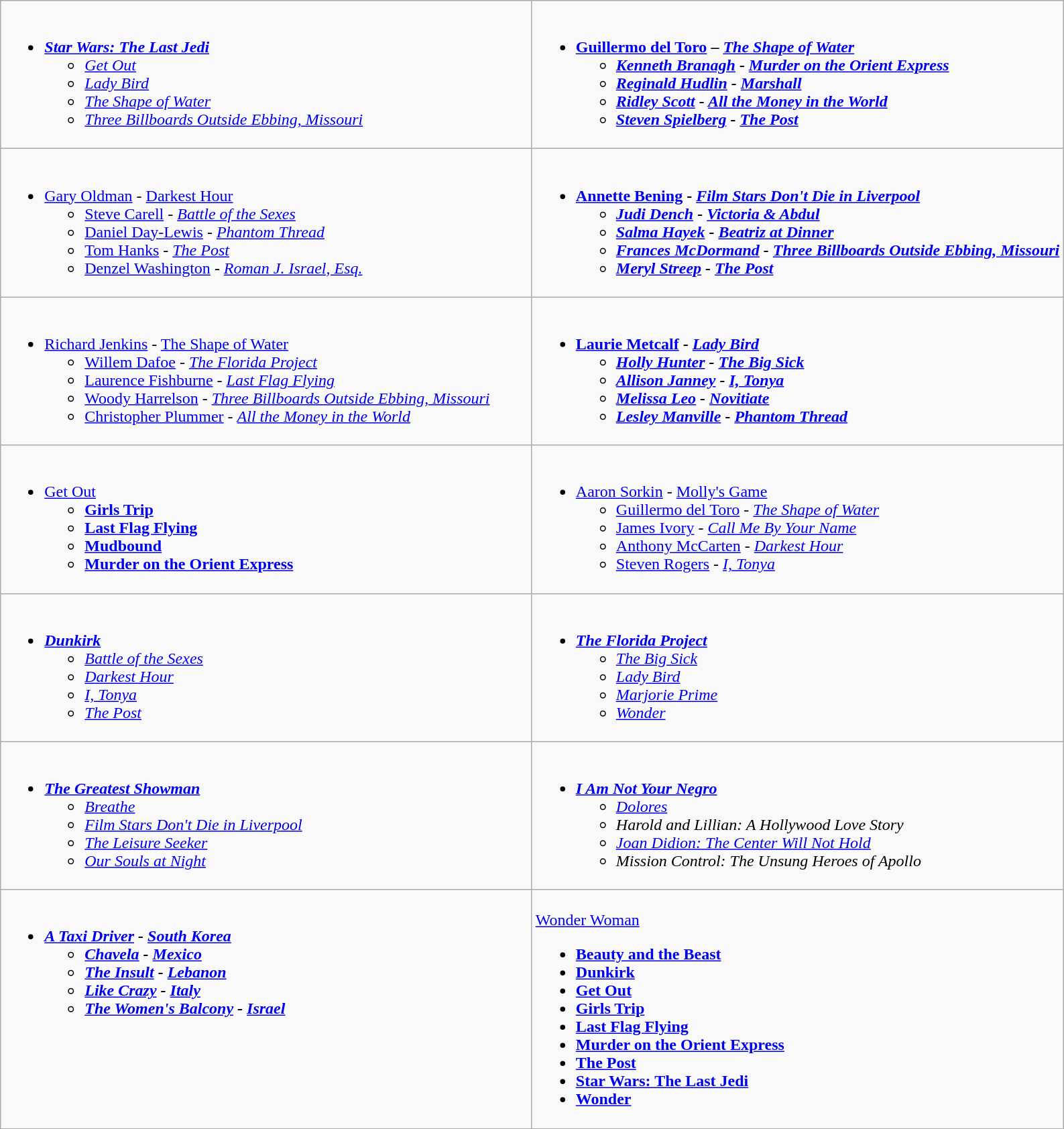<table class=wikitable>
<tr>
<td style="vertical-align:top; width:50%;"><br><ul><li><strong><em><a href='#'>Star Wars: The Last Jedi</a></em></strong><ul><li><em><a href='#'>Get Out</a></em></li><li><em><a href='#'>Lady Bird</a></em></li><li><em><a href='#'>The Shape of Water</a></em></li><li><em><a href='#'>Three Billboards Outside Ebbing, Missouri</a></em></li></ul></li></ul></td>
<td style="vertical-align:top; width:50%;"><br><ul><li><strong><a href='#'>Guillermo del Toro</a> – <em><a href='#'>The Shape of Water</a><strong><em><ul><li><a href='#'>Kenneth Branagh</a> - </em><a href='#'>Murder on the Orient Express</a><em></li><li><a href='#'>Reginald Hudlin</a> - </em><a href='#'>Marshall</a><em></li><li><a href='#'>Ridley Scott</a> - </em><a href='#'>All the Money in the World</a><em></li><li><a href='#'>Steven Spielberg</a> - </em><a href='#'>The Post</a><em></li></ul></li></ul></td>
</tr>
<tr>
<td style="vertical-align:top; width:50%;"><br><ul><li></strong><a href='#'>Gary Oldman</a> - </em><a href='#'>Darkest Hour</a></em></strong><ul><li><a href='#'>Steve Carell</a> - <em><a href='#'>Battle of the Sexes</a></em></li><li><a href='#'>Daniel Day-Lewis</a> - <em><a href='#'>Phantom Thread</a></em></li><li><a href='#'>Tom Hanks</a> - <em><a href='#'>The Post</a></em></li><li><a href='#'>Denzel Washington</a> - <em><a href='#'>Roman J. Israel, Esq.</a></em></li></ul></li></ul></td>
<td style="vertical-align:top; width:50%;"><br><ul><li><strong><a href='#'>Annette Bening</a> - <em><a href='#'>Film Stars Don't Die in Liverpool</a><strong><em><ul><li><a href='#'>Judi Dench</a> - </em><a href='#'>Victoria & Abdul</a><em></li><li><a href='#'>Salma Hayek</a> - </em><a href='#'>Beatriz at Dinner</a><em></li><li><a href='#'>Frances McDormand</a> - </em><a href='#'>Three Billboards Outside Ebbing, Missouri</a><em></li><li><a href='#'>Meryl Streep</a> - </em><a href='#'>The Post</a><em></li></ul></li></ul></td>
</tr>
<tr>
<td style="vertical-align:top; width:50%;"><br><ul><li></strong><a href='#'>Richard Jenkins</a> - </em><a href='#'>The Shape of Water</a></em></strong><ul><li><a href='#'>Willem Dafoe</a> - <em><a href='#'>The Florida Project</a></em></li><li><a href='#'>Laurence Fishburne</a> - <em><a href='#'>Last Flag Flying</a></em></li><li><a href='#'>Woody Harrelson</a> - <em><a href='#'>Three Billboards Outside Ebbing, Missouri</a></em></li><li><a href='#'>Christopher Plummer</a> - <em><a href='#'>All the Money in the World</a></em></li></ul></li></ul></td>
<td style="vertical-align:top; width:50%;"><br><ul><li><strong><a href='#'>Laurie Metcalf</a> - <em><a href='#'>Lady Bird</a><strong><em><ul><li><a href='#'>Holly Hunter</a> - </em><a href='#'>The Big Sick</a><em></li><li><a href='#'>Allison Janney</a> - </em><a href='#'>I, Tonya</a><em></li><li><a href='#'>Melissa Leo</a> - </em><a href='#'>Novitiate</a><em></li><li><a href='#'>Lesley Manville</a> - </em><a href='#'>Phantom Thread</a><em></li></ul></li></ul></td>
</tr>
<tr>
<td style="vertical-align:top; width:50%;"><br><ul><li></em></strong><a href='#'>Get Out</a><strong><em><ul><li></em><a href='#'>Girls Trip</a><em></li><li></em><a href='#'>Last Flag Flying</a><em></li><li></em><a href='#'>Mudbound</a><em></li><li></em><a href='#'>Murder on the Orient Express</a><em></li></ul></li></ul></td>
<td style="vertical-align:top; width:50%;"><br><ul><li></strong><a href='#'>Aaron Sorkin</a> - </em><a href='#'>Molly's Game</a></em></strong><ul><li><a href='#'>Guillermo del Toro</a> - <em><a href='#'>The Shape of Water</a></em></li><li><a href='#'>James Ivory</a> - <em><a href='#'>Call Me By Your Name</a></em></li><li><a href='#'>Anthony McCarten</a> - <em><a href='#'>Darkest Hour</a></em></li><li><a href='#'>Steven Rogers</a> - <em><a href='#'>I, Tonya</a></em></li></ul></li></ul></td>
</tr>
<tr>
<td style="vertical-align:top; width:50%;"><br><ul><li><strong><em><a href='#'>Dunkirk</a></em></strong><ul><li><em><a href='#'>Battle of the Sexes</a></em></li><li><em><a href='#'>Darkest Hour</a></em></li><li><em><a href='#'>I, Tonya</a></em></li><li><em><a href='#'>The Post</a></em></li></ul></li></ul></td>
<td style="vertical-align:top; width:50%;"><br><ul><li><strong><em><a href='#'>The Florida Project</a></em></strong><ul><li><em><a href='#'>The Big Sick</a></em></li><li><em><a href='#'>Lady Bird</a></em></li><li><em><a href='#'>Marjorie Prime</a></em></li><li><em><a href='#'>Wonder</a></em></li></ul></li></ul></td>
</tr>
<tr>
<td style="vertical-align:top; width:50%;"><br><ul><li><strong><em><a href='#'>The Greatest Showman</a></em></strong><ul><li><em><a href='#'>Breathe</a></em></li><li><em><a href='#'>Film Stars Don't Die in Liverpool</a></em></li><li><em><a href='#'>The Leisure Seeker</a></em></li><li><em><a href='#'>Our Souls at Night</a></em></li></ul></li></ul></td>
<td style="vertical-align:top; width:50%;"><br><ul><li><strong><em><a href='#'>I Am Not Your Negro</a></em></strong><ul><li><em><a href='#'>Dolores</a></em></li><li><em>Harold and Lillian: A Hollywood Love Story</em></li><li><em><a href='#'>Joan Didion: The Center Will Not Hold</a></em></li><li><em>Mission Control: The Unsung Heroes of Apollo</em></li></ul></li></ul></td>
</tr>
<tr>
<td style="vertical-align:top; width:50%;"><br><ul><li><strong><em><a href='#'>A Taxi Driver</a><em> - <a href='#'>South Korea</a><strong><ul><li></em><a href='#'>Chavela</a><em> - <a href='#'>Mexico</a></li><li></em><a href='#'>The Insult</a><em> - <a href='#'>Lebanon</a></li><li></em><a href='#'>Like Crazy</a><em> - <a href='#'>Italy</a></li><li></em><a href='#'>The Women's Balcony</a><em> - <a href='#'>Israel</a></li></ul></li></ul></td>
<td style="vertical-align:top; width:50%;"><br>
</em></strong><a href='#'>Wonder Woman</a><strong><em><ul><li></em><a href='#'>Beauty and the Beast</a><em></li><li></em><a href='#'>Dunkirk</a><em></li><li></em><a href='#'>Get Out</a><em></li><li></em><a href='#'>Girls Trip</a><em></li><li></em><a href='#'>Last Flag Flying</a><em></li><li></em><a href='#'>Murder on the Orient Express</a><em></li><li></em><a href='#'>The Post</a><em></li><li></em><a href='#'>Star Wars: The Last Jedi</a><em></li><li></em><a href='#'>Wonder</a><em></li></ul></td>
</tr>
</table>
